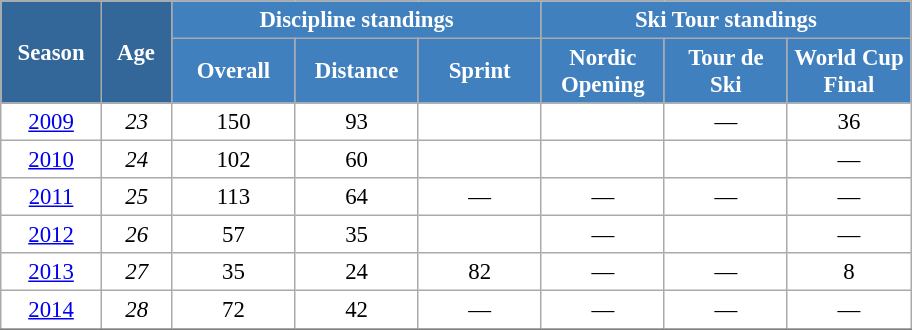<table class="wikitable" style="font-size:95%; text-align:center; border:grey solid 1px; border-collapse:collapse; background:#ffffff;">
<tr>
<th style="background-color:#369; color:white; width:60px;" rowspan="2"> Season </th>
<th style="background-color:#369; color:white; width:40px;" rowspan="2"> Age </th>
<th style="background-color:#4180be; color:white;" colspan="3">Discipline standings</th>
<th style="background-color:#4180be; color:white;" colspan="3">Ski Tour standings</th>
</tr>
<tr>
<th style="background-color:#4180be; color:white; width:75px;">Overall</th>
<th style="background-color:#4180be; color:white; width:75px;">Distance</th>
<th style="background-color:#4180be; color:white; width:75px;">Sprint</th>
<th style="background-color:#4180be; color:white; width:75px;">Nordic<br>Opening</th>
<th style="background-color:#4180be; color:white; width:75px;">Tour de<br>Ski</th>
<th style="background-color:#4180be; color:white; width:75px;">World Cup<br>Final</th>
</tr>
<tr>
<td><a href='#'>2009</a></td>
<td><em>23</em></td>
<td>150</td>
<td>93</td>
<td></td>
<td></td>
<td>—</td>
<td>36</td>
</tr>
<tr>
<td><a href='#'>2010</a></td>
<td><em>24</em></td>
<td>102</td>
<td>60</td>
<td></td>
<td></td>
<td></td>
<td>—</td>
</tr>
<tr>
<td><a href='#'>2011</a></td>
<td><em>25</em></td>
<td>113</td>
<td>64</td>
<td>—</td>
<td>—</td>
<td>—</td>
<td>—</td>
</tr>
<tr>
<td><a href='#'>2012</a></td>
<td><em>26</em></td>
<td>57</td>
<td>35</td>
<td></td>
<td>—</td>
<td></td>
<td>—</td>
</tr>
<tr>
<td><a href='#'>2013</a></td>
<td><em>27</em></td>
<td>35</td>
<td>24</td>
<td>82</td>
<td>—</td>
<td>—</td>
<td>8</td>
</tr>
<tr>
<td><a href='#'>2014</a></td>
<td><em>28</em></td>
<td>72</td>
<td>42</td>
<td>—</td>
<td>—</td>
<td>—</td>
<td>—</td>
</tr>
<tr>
</tr>
</table>
